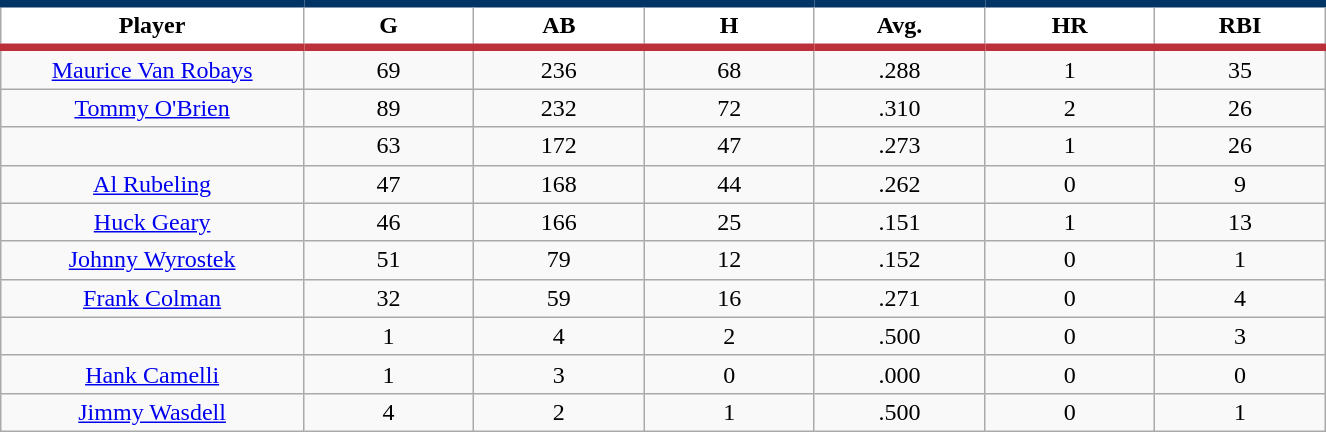<table class="wikitable sortable">
<tr>
<th style="background:#FFFFFF; border-top:#023465 5px solid; border-bottom:#ba313c 5px solid;" width="16%">Player</th>
<th style="background:#FFFFFF; border-top:#023465 5px solid; border-bottom:#ba313c 5px solid;" width="9%">G</th>
<th style="background:#FFFFFF; border-top:#023465 5px solid; border-bottom:#ba313c 5px solid;" width="9%">AB</th>
<th style="background:#FFFFFF; border-top:#023465 5px solid; border-bottom:#ba313c 5px solid;" width="9%">H</th>
<th style="background:#FFFFFF; border-top:#023465 5px solid; border-bottom:#ba313c 5px solid;" width="9%">Avg.</th>
<th style="background:#FFFFFF; border-top:#023465 5px solid; border-bottom:#ba313c 5px solid;" width="9%">HR</th>
<th style="background:#FFFFFF; border-top:#023465 5px solid; border-bottom:#ba313c 5px solid;" width="9%">RBI</th>
</tr>
<tr align="center">
<td><a href='#'>Maurice Van Robays</a></td>
<td>69</td>
<td>236</td>
<td>68</td>
<td>.288</td>
<td>1</td>
<td>35</td>
</tr>
<tr align="center">
<td><a href='#'>Tommy O'Brien</a></td>
<td>89</td>
<td>232</td>
<td>72</td>
<td>.310</td>
<td>2</td>
<td>26</td>
</tr>
<tr align="center">
<td></td>
<td>63</td>
<td>172</td>
<td>47</td>
<td>.273</td>
<td>1</td>
<td>26</td>
</tr>
<tr align="center">
<td><a href='#'>Al Rubeling</a></td>
<td>47</td>
<td>168</td>
<td>44</td>
<td>.262</td>
<td>0</td>
<td>9</td>
</tr>
<tr align="center">
<td><a href='#'>Huck Geary</a></td>
<td>46</td>
<td>166</td>
<td>25</td>
<td>.151</td>
<td>1</td>
<td>13</td>
</tr>
<tr align="center">
<td><a href='#'>Johnny Wyrostek</a></td>
<td>51</td>
<td>79</td>
<td>12</td>
<td>.152</td>
<td>0</td>
<td>1</td>
</tr>
<tr align="center">
<td><a href='#'>Frank Colman</a></td>
<td>32</td>
<td>59</td>
<td>16</td>
<td>.271</td>
<td>0</td>
<td>4</td>
</tr>
<tr align="center">
<td></td>
<td>1</td>
<td>4</td>
<td>2</td>
<td>.500</td>
<td>0</td>
<td>3</td>
</tr>
<tr align="center">
<td><a href='#'>Hank Camelli</a></td>
<td>1</td>
<td>3</td>
<td>0</td>
<td>.000</td>
<td>0</td>
<td>0</td>
</tr>
<tr align="center">
<td><a href='#'>Jimmy Wasdell</a></td>
<td>4</td>
<td>2</td>
<td>1</td>
<td>.500</td>
<td>0</td>
<td>1</td>
</tr>
</table>
